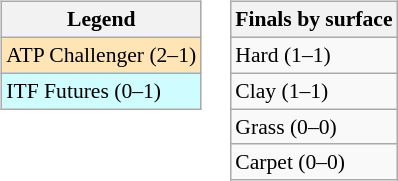<table>
<tr valign=top>
<td><br><table class=wikitable style=font-size:90%>
<tr>
<th>Legend</th>
</tr>
<tr bgcolor=moccasin>
<td>ATP Challenger (2–1)</td>
</tr>
<tr bgcolor=cffcff>
<td>ITF Futures (0–1)</td>
</tr>
</table>
</td>
<td><br><table class=wikitable style=font-size:90%>
<tr>
<th>Finals by surface</th>
</tr>
<tr>
<td>Hard (1–1)</td>
</tr>
<tr>
<td>Clay (1–1)</td>
</tr>
<tr>
<td>Grass (0–0)</td>
</tr>
<tr>
<td>Carpet (0–0)</td>
</tr>
</table>
</td>
</tr>
</table>
